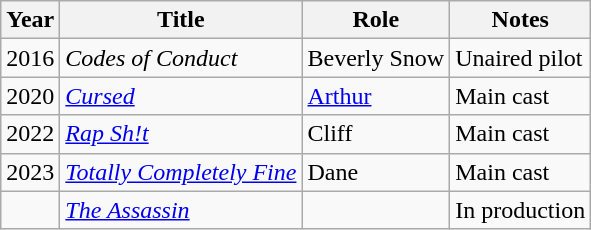<table class="wikitable">
<tr>
<th>Year</th>
<th>Title</th>
<th>Role</th>
<th>Notes</th>
</tr>
<tr>
<td>2016</td>
<td><em>Codes of Conduct</em></td>
<td>Beverly Snow</td>
<td>Unaired pilot</td>
</tr>
<tr>
<td>2020</td>
<td><em><a href='#'>Cursed</a></em></td>
<td><a href='#'>Arthur</a></td>
<td>Main cast</td>
</tr>
<tr>
<td>2022</td>
<td><em><a href='#'>Rap Sh!t</a></em></td>
<td>Cliff</td>
<td>Main cast</td>
</tr>
<tr>
<td>2023</td>
<td><em><a href='#'>Totally Completely Fine</a></em></td>
<td>Dane</td>
<td>Main cast</td>
</tr>
<tr>
<td></td>
<td><em><a href='#'>The Assassin</a></em></td>
<td></td>
<td>In production</td>
</tr>
</table>
